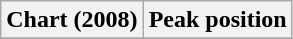<table class="wikitable">
<tr>
<th align="left">Chart (2008)</th>
<th align="center">Peak position</th>
</tr>
<tr>
</tr>
</table>
